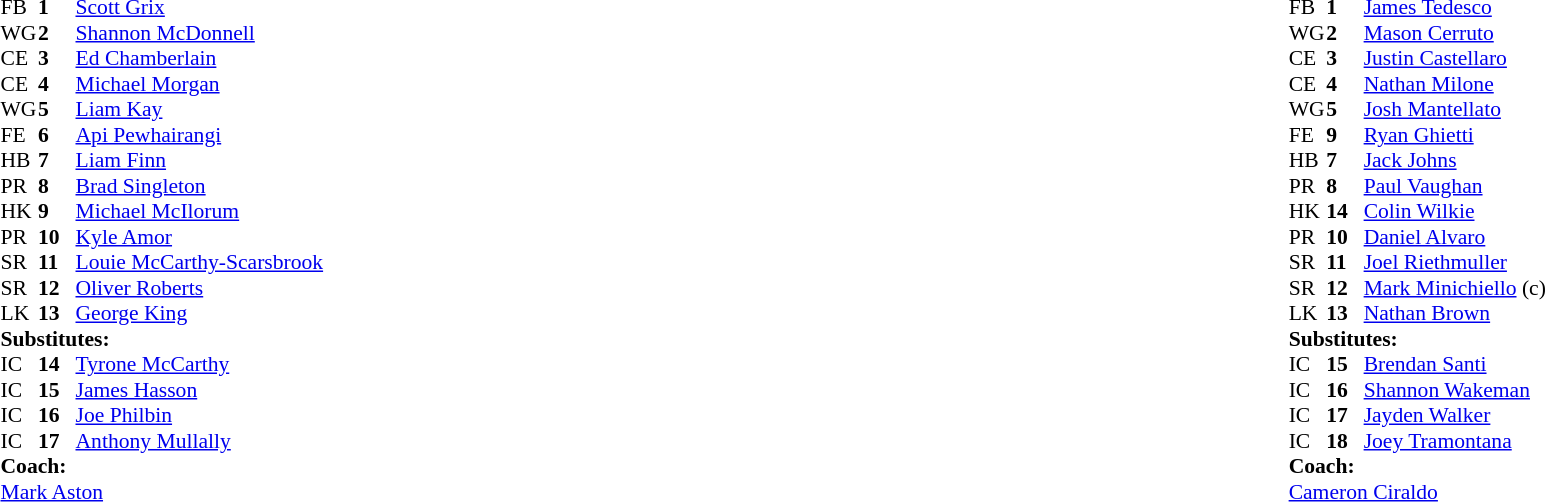<table width="100%" class="mw-collapsible mw-collapsed">
<tr>
<td valign="top" width="50%"><br><table cellspacing="0" cellpadding="0" style="font-size: 90%">
<tr>
<th width="25"></th>
<th width="25"></th>
</tr>
<tr>
<td>FB</td>
<td><strong>1</strong></td>
<td> <a href='#'>Scott Grix</a></td>
</tr>
<tr>
<td>WG</td>
<td><strong>2</strong></td>
<td> <a href='#'>Shannon McDonnell</a></td>
</tr>
<tr>
<td>CE</td>
<td><strong>3</strong></td>
<td> <a href='#'>Ed Chamberlain</a></td>
</tr>
<tr>
<td>CE</td>
<td><strong>4</strong></td>
<td> <a href='#'>Michael Morgan</a></td>
</tr>
<tr>
<td>WG</td>
<td><strong>5</strong></td>
<td> <a href='#'>Liam Kay</a></td>
</tr>
<tr>
<td>FE</td>
<td><strong>6</strong></td>
<td> <a href='#'>Api Pewhairangi</a></td>
</tr>
<tr>
<td>HB</td>
<td><strong>7</strong></td>
<td> <a href='#'>Liam Finn</a></td>
</tr>
<tr>
<td>PR</td>
<td><strong>8</strong></td>
<td> <a href='#'>Brad Singleton</a></td>
</tr>
<tr>
<td>HK</td>
<td><strong>9</strong></td>
<td> <a href='#'>Michael McIlorum</a></td>
</tr>
<tr>
<td>PR</td>
<td><strong>10</strong></td>
<td> <a href='#'>Kyle Amor</a></td>
</tr>
<tr>
<td>SR</td>
<td><strong>11</strong></td>
<td> <a href='#'>Louie McCarthy-Scarsbrook</a></td>
</tr>
<tr>
<td>SR</td>
<td><strong>12</strong></td>
<td> <a href='#'>Oliver Roberts</a></td>
</tr>
<tr>
<td>LK</td>
<td><strong>13</strong></td>
<td> <a href='#'>George King</a></td>
</tr>
<tr>
<td colspan="3"><strong>Substitutes:</strong></td>
</tr>
<tr>
<td>IC</td>
<td><strong>14</strong></td>
<td> <a href='#'>Tyrone McCarthy</a></td>
</tr>
<tr>
<td>IC</td>
<td><strong>15</strong></td>
<td> <a href='#'>James Hasson</a></td>
</tr>
<tr>
<td>IC</td>
<td><strong>16</strong></td>
<td> <a href='#'>Joe Philbin</a></td>
</tr>
<tr>
<td>IC</td>
<td><strong>17</strong></td>
<td> <a href='#'>Anthony Mullally</a></td>
</tr>
<tr>
<td colspan="3"><strong>Coach:</strong></td>
</tr>
<tr>
<td colspan="4"><a href='#'>Mark Aston</a></td>
</tr>
</table>
</td>
<td valign="top" width="50%"><br><table cellspacing="0" cellpadding="0" align="center" style="font-size: 90%">
<tr>
<th width="25"></th>
<th width="25"></th>
</tr>
<tr>
<td>FB</td>
<td><strong>1</strong></td>
<td> <a href='#'>James Tedesco</a></td>
</tr>
<tr>
<td>WG</td>
<td><strong>2</strong></td>
<td> <a href='#'>Mason Cerruto</a></td>
</tr>
<tr>
<td>CE</td>
<td><strong>3</strong></td>
<td> <a href='#'>Justin Castellaro</a></td>
</tr>
<tr>
<td>CE</td>
<td><strong>4</strong></td>
<td> <a href='#'>Nathan Milone</a></td>
</tr>
<tr>
<td>WG</td>
<td><strong>5</strong></td>
<td> <a href='#'>Josh Mantellato</a></td>
</tr>
<tr>
<td>FE</td>
<td><strong>9</strong></td>
<td> <a href='#'>Ryan Ghietti</a></td>
</tr>
<tr>
<td>HB</td>
<td><strong>7</strong></td>
<td> <a href='#'>Jack Johns</a></td>
</tr>
<tr>
<td>PR</td>
<td><strong>8</strong></td>
<td> <a href='#'>Paul Vaughan</a></td>
</tr>
<tr>
<td>HK</td>
<td><strong>14</strong></td>
<td> <a href='#'>Colin Wilkie</a></td>
</tr>
<tr>
<td>PR</td>
<td><strong>10</strong></td>
<td> <a href='#'>Daniel Alvaro</a></td>
</tr>
<tr>
<td>SR</td>
<td><strong>11</strong></td>
<td> <a href='#'>Joel Riethmuller</a></td>
</tr>
<tr>
<td>SR</td>
<td><strong>12</strong></td>
<td> <a href='#'>Mark Minichiello</a> (c)</td>
</tr>
<tr>
<td>LK</td>
<td><strong>13</strong></td>
<td> <a href='#'>Nathan Brown</a></td>
</tr>
<tr>
<td colspan="3"><strong>Substitutes:</strong></td>
</tr>
<tr>
<td>IC</td>
<td><strong>15</strong></td>
<td> <a href='#'>Brendan Santi</a></td>
</tr>
<tr>
<td>IC</td>
<td><strong>16</strong></td>
<td> <a href='#'>Shannon Wakeman</a></td>
</tr>
<tr>
<td>IC</td>
<td><strong>17</strong></td>
<td> <a href='#'>Jayden Walker</a></td>
</tr>
<tr>
<td>IC</td>
<td><strong>18</strong></td>
<td> <a href='#'>Joey Tramontana</a></td>
</tr>
<tr>
<td colspan="3"><strong>Coach:</strong></td>
</tr>
<tr>
<td colspan="4"><a href='#'>Cameron Ciraldo</a></td>
</tr>
</table>
</td>
</tr>
</table>
